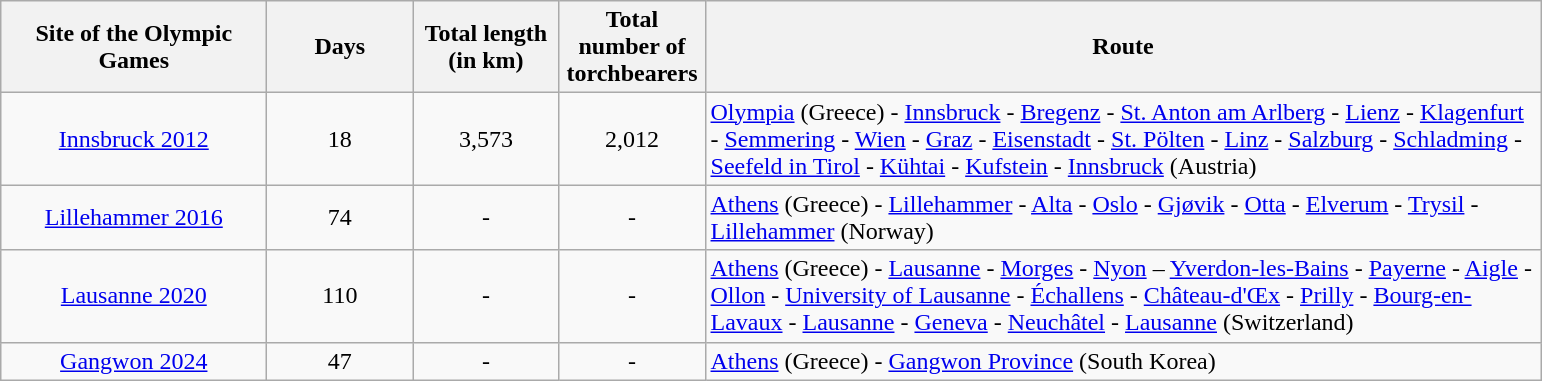<table class="wikitable sortable">
<tr>
<th width="170">Site of the Olympic Games</th>
<th width="90">Days</th>
<th width="90">Total length (in km)</th>
<th width="90">Total number of torchbearers</th>
<th width="550" class="unsortable">Route</th>
</tr>
<tr>
<td align=center> <a href='#'>Innsbruck 2012</a></td>
<td align=center>18</td>
<td align=center>3,573</td>
<td align=center>2,012</td>
<td><a href='#'>Olympia</a> (Greece) - <a href='#'>Innsbruck</a> - <a href='#'>Bregenz</a> - <a href='#'>St. Anton am Arlberg</a> - <a href='#'>Lienz</a> - <a href='#'>Klagenfurt</a> - <a href='#'>Semmering</a> - <a href='#'>Wien</a> - <a href='#'>Graz</a> - <a href='#'>Eisenstadt</a> - <a href='#'>St. Pölten</a> - <a href='#'>Linz</a> - <a href='#'>Salzburg</a> - <a href='#'>Schladming</a> - <a href='#'>Seefeld in Tirol</a> - <a href='#'>Kühtai</a> - <a href='#'>Kufstein</a> - <a href='#'>Innsbruck</a> (Austria)</td>
</tr>
<tr>
<td align=center> <a href='#'>Lillehammer 2016</a></td>
<td align=center>74</td>
<td align=center>-</td>
<td align=center>-</td>
<td><a href='#'>Athens</a> (Greece) - <a href='#'>Lillehammer</a> - <a href='#'>Alta</a> - <a href='#'>Oslo</a> - <a href='#'>Gjøvik</a> - <a href='#'>Otta</a> - <a href='#'>Elverum</a> - <a href='#'>Trysil</a> - <a href='#'>Lillehammer</a> (Norway)</td>
</tr>
<tr>
<td align=center> <a href='#'>Lausanne 2020</a></td>
<td align=center>110</td>
<td align=center>-</td>
<td align=center>-</td>
<td><a href='#'>Athens</a> (Greece) - <a href='#'>Lausanne</a> - <a href='#'>Morges</a> - <a href='#'>Nyon</a> – <a href='#'>Yverdon-les-Bains</a> - <a href='#'>Payerne</a> - <a href='#'>Aigle</a> - <a href='#'>Ollon</a> - <a href='#'>University of Lausanne</a> - <a href='#'>Échallens</a> - <a href='#'>Château-d'Œx</a> - <a href='#'>Prilly</a> - <a href='#'>Bourg-en-Lavaux</a> - <a href='#'>Lausanne</a> - <a href='#'>Geneva</a> - <a href='#'>Neuchâtel</a> - <a href='#'>Lausanne</a> (Switzerland)</td>
</tr>
<tr>
<td align=center> <a href='#'>Gangwon 2024</a></td>
<td align=center>47</td>
<td align=center>-</td>
<td align=center>-</td>
<td><a href='#'>Athens</a> (Greece) - <a href='#'>Gangwon Province</a> (South Korea)</td>
</tr>
</table>
